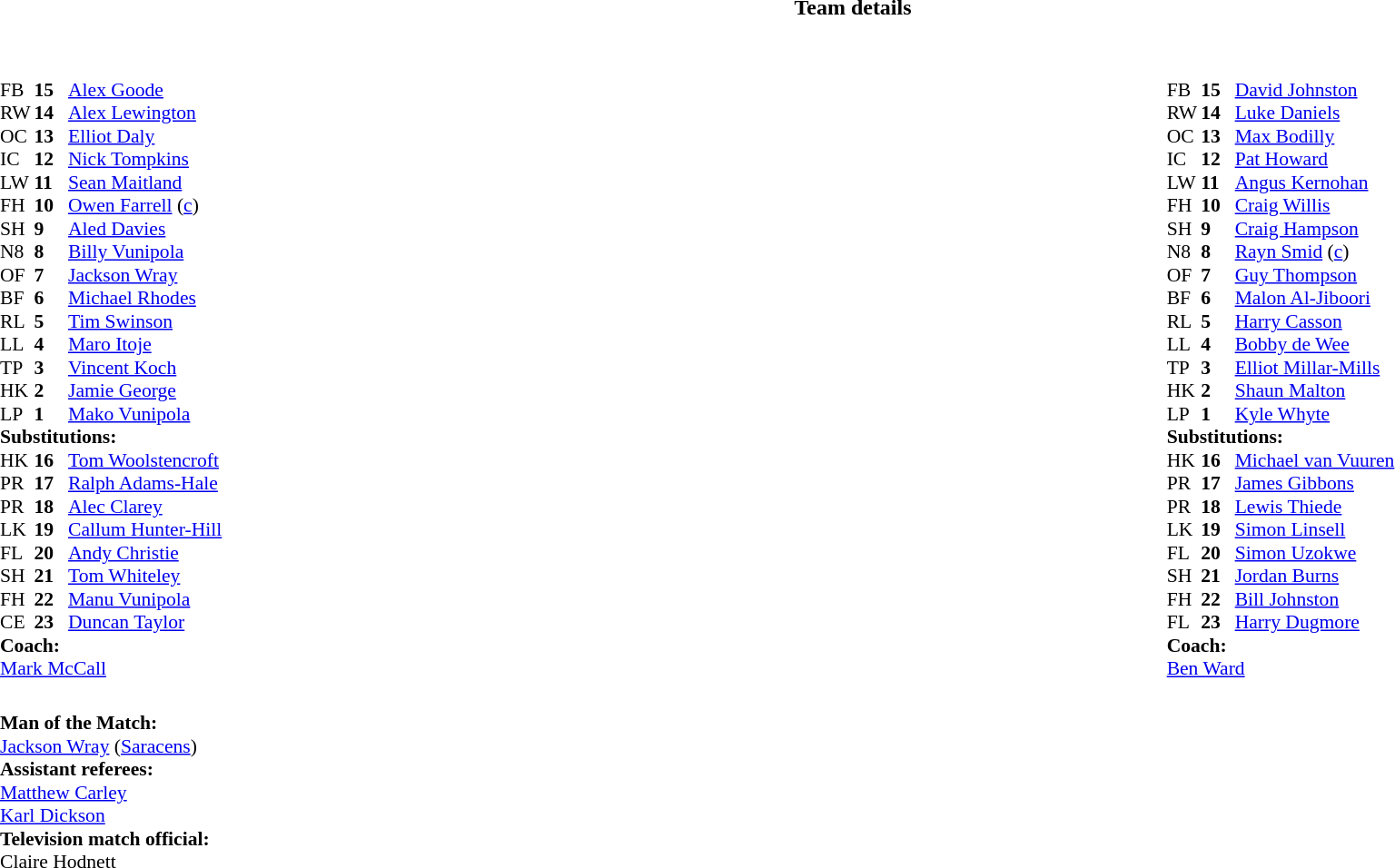<table border="0" style="width:100%;" class="collapsible collapsed">
<tr>
<th>Team details</th>
</tr>
<tr>
<td><br><table width="100%">
<tr>
<td valign="top" width="50%"><br><table style="font-size: 90%" cellspacing="0" cellpadding="0">
<tr>
<th width="25"></th>
<th width="25"></th>
</tr>
<tr>
<td>FB</td>
<td><strong>15</strong></td>
<td> <a href='#'>Alex Goode</a></td>
</tr>
<tr>
<td>RW</td>
<td><strong>14</strong></td>
<td> <a href='#'>Alex Lewington</a></td>
</tr>
<tr>
<td>OC</td>
<td><strong>13</strong></td>
<td> <a href='#'>Elliot Daly</a></td>
<td></td>
<td></td>
</tr>
<tr>
<td>IC</td>
<td><strong>12</strong></td>
<td> <a href='#'>Nick Tompkins</a></td>
</tr>
<tr>
<td>LW</td>
<td><strong>11</strong></td>
<td> <a href='#'>Sean Maitland</a></td>
</tr>
<tr>
<td>FH</td>
<td><strong>10</strong></td>
<td> <a href='#'>Owen Farrell</a> (<a href='#'>c</a>)</td>
<td></td>
<td></td>
</tr>
<tr>
<td>SH</td>
<td><strong>9</strong></td>
<td> <a href='#'>Aled Davies</a></td>
<td></td>
<td></td>
</tr>
<tr>
<td>N8</td>
<td><strong>8</strong></td>
<td> <a href='#'>Billy Vunipola</a></td>
<td></td>
<td></td>
</tr>
<tr>
<td>OF</td>
<td><strong>7</strong></td>
<td> <a href='#'>Jackson Wray</a></td>
<td></td>
</tr>
<tr>
<td>BF</td>
<td><strong>6</strong></td>
<td> <a href='#'>Michael Rhodes</a></td>
<td></td>
</tr>
<tr>
<td>RL</td>
<td><strong>5</strong></td>
<td> <a href='#'>Tim Swinson</a></td>
</tr>
<tr>
<td>LL</td>
<td><strong>4</strong></td>
<td> <a href='#'>Maro Itoje</a></td>
<td></td>
<td></td>
</tr>
<tr ||>
<td>TP</td>
<td><strong>3</strong></td>
<td> <a href='#'>Vincent Koch</a></td>
<td></td>
<td></td>
</tr>
<tr>
<td>HK</td>
<td><strong>2</strong></td>
<td> <a href='#'>Jamie George</a></td>
<td></td>
<td></td>
</tr>
<tr>
<td>LP</td>
<td><strong>1</strong></td>
<td> <a href='#'>Mako Vunipola</a></td>
<td></td>
<td></td>
</tr>
<tr>
<td colspan=3><strong>Substitutions:</strong></td>
</tr>
<tr>
<td>HK</td>
<td><strong>16</strong></td>
<td> <a href='#'>Tom Woolstencroft</a></td>
<td></td>
<td></td>
</tr>
<tr>
<td>PR</td>
<td><strong>17</strong></td>
<td> <a href='#'>Ralph Adams-Hale</a></td>
<td></td>
<td></td>
</tr>
<tr>
<td>PR</td>
<td><strong>18</strong></td>
<td> <a href='#'>Alec Clarey</a></td>
<td></td>
<td></td>
</tr>
<tr>
<td>LK</td>
<td><strong>19</strong></td>
<td> <a href='#'>Callum Hunter-Hill</a></td>
<td></td>
<td></td>
</tr>
<tr>
<td>FL</td>
<td><strong>20</strong></td>
<td> <a href='#'>Andy Christie</a></td>
<td></td>
<td></td>
</tr>
<tr>
<td>SH</td>
<td><strong>21</strong></td>
<td> <a href='#'>Tom Whiteley</a></td>
<td></td>
<td></td>
</tr>
<tr>
<td>FH</td>
<td><strong>22</strong></td>
<td> <a href='#'>Manu Vunipola</a></td>
<td></td>
<td></td>
</tr>
<tr>
<td>CE</td>
<td><strong>23</strong></td>
<td> <a href='#'>Duncan Taylor</a></td>
<td></td>
<td></td>
</tr>
<tr>
<td colspan="3"><strong>Coach:</strong></td>
</tr>
<tr>
<td colspan="4"> <a href='#'>Mark McCall</a></td>
</tr>
</table>
</td>
<td valign="top" width="50%"><br><table style="font-size: 90%" cellspacing="0" cellpadding="0" align="center">
<tr>
<th width="25"></th>
<th width="25"></th>
</tr>
<tr>
<td>FB</td>
<td><strong>15</strong></td>
<td> <a href='#'>David Johnston</a></td>
</tr>
<tr>
<td>RW</td>
<td><strong>14</strong></td>
<td> <a href='#'>Luke Daniels</a></td>
<td></td>
<td></td>
</tr>
<tr>
<td>OC</td>
<td><strong>13</strong></td>
<td> <a href='#'>Max Bodilly</a></td>
</tr>
<tr>
<td>IC</td>
<td><strong>12</strong></td>
<td> <a href='#'>Pat Howard</a></td>
<td></td>
<td></td>
</tr>
<tr>
<td>LW</td>
<td><strong>11</strong></td>
<td> <a href='#'>Angus Kernohan</a></td>
<td></td>
<td></td>
</tr>
<tr>
<td>FH</td>
<td><strong>10</strong></td>
<td> <a href='#'>Craig Willis</a></td>
</tr>
<tr>
<td>SH</td>
<td><strong>9</strong></td>
<td> <a href='#'>Craig Hampson</a></td>
</tr>
<tr>
<td>N8</td>
<td><strong>8</strong></td>
<td> <a href='#'>Rayn Smid</a> (<a href='#'>c</a>)</td>
</tr>
<tr>
<td>OF</td>
<td><strong>7</strong></td>
<td> <a href='#'>Guy Thompson</a></td>
</tr>
<tr>
<td>BF</td>
<td><strong>6</strong></td>
<td> <a href='#'>Malon Al-Jiboori</a></td>
</tr>
<tr>
<td>RL</td>
<td><strong>5</strong></td>
<td> <a href='#'>Harry Casson</a></td>
<td></td>
<td></td>
</tr>
<tr>
<td>LL</td>
<td><strong>4</strong></td>
<td> <a href='#'>Bobby de Wee</a></td>
</tr>
<tr>
<td>TP</td>
<td><strong>3</strong></td>
<td> <a href='#'>Elliot Millar-Mills</a></td>
<td></td>
<td></td>
<td></td>
<td></td>
<td></td>
<td></td>
</tr>
<tr>
<td>HK</td>
<td><strong>2</strong></td>
<td> <a href='#'>Shaun Malton</a></td>
<td></td>
<td></td>
</tr>
<tr>
<td>LP</td>
<td><strong>1</strong></td>
<td> <a href='#'>Kyle Whyte</a></td>
<td></td>
<td></td>
</tr>
<tr>
<td colspan=3><strong>Substitutions:</strong></td>
</tr>
<tr>
<td>HK</td>
<td><strong>16</strong></td>
<td> <a href='#'>Michael van Vuuren</a></td>
<td></td>
<td></td>
</tr>
<tr>
<td>PR</td>
<td><strong>17</strong></td>
<td> <a href='#'>James Gibbons</a></td>
<td></td>
<td></td>
</tr>
<tr>
<td>PR</td>
<td><strong>18</strong></td>
<td> <a href='#'>Lewis Thiede</a></td>
<td></td>
<td></td>
</tr>
<tr>
<td>LK</td>
<td><strong>19</strong></td>
<td> <a href='#'>Simon Linsell</a></td>
<td></td>
<td></td>
</tr>
<tr>
<td>FL</td>
<td><strong>20</strong></td>
<td> <a href='#'>Simon Uzokwe</a></td>
<td></td>
<td></td>
<td></td>
<td></td>
<td></td>
<td></td>
</tr>
<tr>
<td>SH</td>
<td><strong>21</strong></td>
<td> <a href='#'>Jordan Burns</a></td>
<td></td>
<td></td>
</tr>
<tr>
<td>FH</td>
<td><strong>22</strong></td>
<td> <a href='#'>Bill Johnston</a></td>
<td></td>
<td></td>
</tr>
<tr>
<td>FL</td>
<td><strong>23</strong></td>
<td> <a href='#'>Harry Dugmore</a></td>
<td></td>
<td></td>
<td></td>
<td></td>
</tr>
<tr>
<td colspan="3"><strong>Coach:</strong></td>
</tr>
<tr>
<td colspan="4"> <a href='#'>Ben Ward</a></td>
</tr>
</table>
</td>
</tr>
</table>
<table width=100% style="font-size: 90%">
<tr>
<td><br><strong>Man of the Match:</strong>
<br> <a href='#'>Jackson Wray</a> (<a href='#'>Saracens</a>)<br><strong>Assistant referees:</strong>
<br><a href='#'>Matthew Carley</a>
<br><a href='#'>Karl Dickson</a>
<br><strong>Television match official:</strong>
<br> Claire Hodnett</td>
</tr>
</table>
</td>
</tr>
</table>
